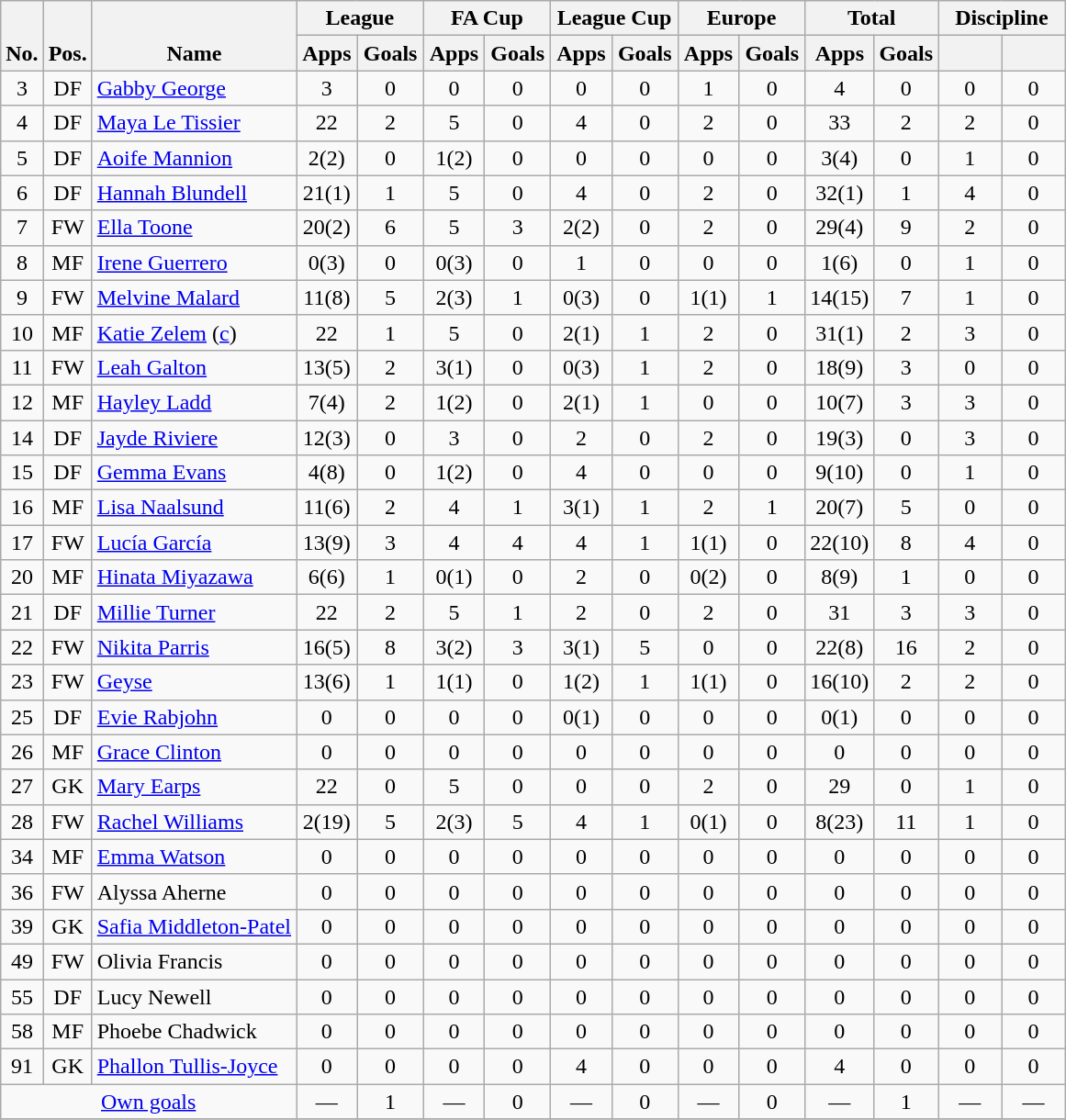<table class="wikitable" style="text-align:center">
<tr>
<th rowspan="2" valign="bottom">No.</th>
<th rowspan="2" valign="bottom">Pos.</th>
<th rowspan="2" valign="bottom">Name</th>
<th colspan="2" width="85">League</th>
<th colspan="2" width="85">FA Cup</th>
<th colspan="2" width="85">League Cup</th>
<th colspan="2" width="85">Europe</th>
<th colspan="2" width="85">Total</th>
<th colspan="2" width="85">Discipline</th>
</tr>
<tr>
<th>Apps</th>
<th>Goals</th>
<th>Apps</th>
<th>Goals</th>
<th>Apps</th>
<th>Goals</th>
<th>Apps</th>
<th>Goals</th>
<th>Apps</th>
<th>Goals</th>
<th></th>
<th></th>
</tr>
<tr>
<td>3</td>
<td>DF</td>
<td align="left"> <a href='#'>Gabby George</a></td>
<td>3</td>
<td>0</td>
<td>0</td>
<td>0</td>
<td>0</td>
<td>0</td>
<td>1</td>
<td>0</td>
<td>4</td>
<td>0</td>
<td>0</td>
<td>0</td>
</tr>
<tr>
<td>4</td>
<td>DF</td>
<td align="left"> <a href='#'>Maya Le Tissier</a></td>
<td>22</td>
<td>2</td>
<td>5</td>
<td>0</td>
<td>4</td>
<td>0</td>
<td>2</td>
<td>0</td>
<td>33</td>
<td>2</td>
<td>2</td>
<td>0</td>
</tr>
<tr>
<td>5</td>
<td>DF</td>
<td align="left"> <a href='#'>Aoife Mannion</a></td>
<td>2(2)</td>
<td>0</td>
<td>1(2)</td>
<td>0</td>
<td>0</td>
<td>0</td>
<td>0</td>
<td>0</td>
<td>3(4)</td>
<td>0</td>
<td>1</td>
<td>0</td>
</tr>
<tr>
<td>6</td>
<td>DF</td>
<td align="left"> <a href='#'>Hannah Blundell</a></td>
<td>21(1)</td>
<td>1</td>
<td>5</td>
<td>0</td>
<td>4</td>
<td>0</td>
<td>2</td>
<td>0</td>
<td>32(1)</td>
<td>1</td>
<td>4</td>
<td>0</td>
</tr>
<tr>
<td>7</td>
<td>FW</td>
<td align="left"> <a href='#'>Ella Toone</a></td>
<td>20(2)</td>
<td>6</td>
<td>5</td>
<td>3</td>
<td>2(2)</td>
<td>0</td>
<td>2</td>
<td>0</td>
<td>29(4)</td>
<td>9</td>
<td>2</td>
<td>0</td>
</tr>
<tr>
<td>8</td>
<td>MF</td>
<td align="left"> <a href='#'>Irene Guerrero</a></td>
<td>0(3)</td>
<td>0</td>
<td>0(3)</td>
<td>0</td>
<td>1</td>
<td>0</td>
<td>0</td>
<td>0</td>
<td>1(6)</td>
<td>0</td>
<td>1</td>
<td>0</td>
</tr>
<tr>
<td>9</td>
<td>FW</td>
<td align="left"> <a href='#'>Melvine Malard</a></td>
<td>11(8)</td>
<td>5</td>
<td>2(3)</td>
<td>1</td>
<td>0(3)</td>
<td>0</td>
<td>1(1)</td>
<td>1</td>
<td>14(15)</td>
<td>7</td>
<td>1</td>
<td>0</td>
</tr>
<tr>
<td>10</td>
<td>MF</td>
<td align="left"> <a href='#'>Katie Zelem</a> (<a href='#'>c</a>)</td>
<td>22</td>
<td>1</td>
<td>5</td>
<td>0</td>
<td>2(1)</td>
<td>1</td>
<td>2</td>
<td>0</td>
<td>31(1)</td>
<td>2</td>
<td>3</td>
<td>0</td>
</tr>
<tr>
<td>11</td>
<td>FW</td>
<td align="left"> <a href='#'>Leah Galton</a></td>
<td>13(5)</td>
<td>2</td>
<td>3(1)</td>
<td>0</td>
<td>0(3)</td>
<td>1</td>
<td>2</td>
<td>0</td>
<td>18(9)</td>
<td>3</td>
<td>0</td>
<td>0</td>
</tr>
<tr>
<td>12</td>
<td>MF</td>
<td align="left"> <a href='#'>Hayley Ladd</a></td>
<td>7(4)</td>
<td>2</td>
<td>1(2)</td>
<td>0</td>
<td>2(1)</td>
<td>1</td>
<td>0</td>
<td>0</td>
<td>10(7)</td>
<td>3</td>
<td>3</td>
<td>0</td>
</tr>
<tr>
<td>14</td>
<td>DF</td>
<td align="left"> <a href='#'>Jayde Riviere</a></td>
<td>12(3)</td>
<td>0</td>
<td>3</td>
<td>0</td>
<td>2</td>
<td>0</td>
<td>2</td>
<td>0</td>
<td>19(3)</td>
<td>0</td>
<td>3</td>
<td>0</td>
</tr>
<tr>
<td>15</td>
<td>DF</td>
<td align="left"> <a href='#'>Gemma Evans</a></td>
<td>4(8)</td>
<td>0</td>
<td>1(2)</td>
<td>0</td>
<td>4</td>
<td>0</td>
<td>0</td>
<td>0</td>
<td>9(10)</td>
<td>0</td>
<td>1</td>
<td>0</td>
</tr>
<tr>
<td>16</td>
<td>MF</td>
<td align="left"> <a href='#'>Lisa Naalsund</a></td>
<td>11(6)</td>
<td>2</td>
<td>4</td>
<td>1</td>
<td>3(1)</td>
<td>1</td>
<td>2</td>
<td>1</td>
<td>20(7)</td>
<td>5</td>
<td>0</td>
<td>0</td>
</tr>
<tr>
<td>17</td>
<td>FW</td>
<td align="left"> <a href='#'>Lucía García</a></td>
<td>13(9)</td>
<td>3</td>
<td>4</td>
<td>4</td>
<td>4</td>
<td>1</td>
<td>1(1)</td>
<td>0</td>
<td>22(10)</td>
<td>8</td>
<td>4</td>
<td>0</td>
</tr>
<tr>
<td>20</td>
<td>MF</td>
<td align="left"> <a href='#'>Hinata Miyazawa</a></td>
<td>6(6)</td>
<td>1</td>
<td>0(1)</td>
<td>0</td>
<td>2</td>
<td>0</td>
<td>0(2)</td>
<td>0</td>
<td>8(9)</td>
<td>1</td>
<td>0</td>
<td>0</td>
</tr>
<tr>
<td>21</td>
<td>DF</td>
<td align="left"> <a href='#'>Millie Turner</a></td>
<td>22</td>
<td>2</td>
<td>5</td>
<td>1</td>
<td>2</td>
<td>0</td>
<td>2</td>
<td>0</td>
<td>31</td>
<td>3</td>
<td>3</td>
<td>0</td>
</tr>
<tr>
<td>22</td>
<td>FW</td>
<td align="left"> <a href='#'>Nikita Parris</a></td>
<td>16(5)</td>
<td>8</td>
<td>3(2)</td>
<td>3</td>
<td>3(1)</td>
<td>5</td>
<td>0</td>
<td>0</td>
<td>22(8)</td>
<td>16</td>
<td>2</td>
<td>0</td>
</tr>
<tr>
<td>23</td>
<td>FW</td>
<td align="left"> <a href='#'>Geyse</a></td>
<td>13(6)</td>
<td>1</td>
<td>1(1)</td>
<td>0</td>
<td>1(2)</td>
<td>1</td>
<td>1(1)</td>
<td>0</td>
<td>16(10)</td>
<td>2</td>
<td>2</td>
<td>0</td>
</tr>
<tr>
<td>25</td>
<td>DF</td>
<td align="left"> <a href='#'>Evie Rabjohn</a></td>
<td>0</td>
<td>0</td>
<td>0</td>
<td>0</td>
<td>0(1)</td>
<td>0</td>
<td>0</td>
<td>0</td>
<td>0(1)</td>
<td>0</td>
<td>0</td>
<td>0</td>
</tr>
<tr>
<td>26</td>
<td>MF</td>
<td align="left"> <a href='#'>Grace Clinton</a></td>
<td>0</td>
<td>0</td>
<td>0</td>
<td>0</td>
<td>0</td>
<td>0</td>
<td>0</td>
<td>0</td>
<td>0</td>
<td>0</td>
<td>0</td>
<td>0</td>
</tr>
<tr>
<td>27</td>
<td>GK</td>
<td align="left"> <a href='#'>Mary Earps</a></td>
<td>22</td>
<td>0</td>
<td>5</td>
<td>0</td>
<td>0</td>
<td>0</td>
<td>2</td>
<td>0</td>
<td>29</td>
<td>0</td>
<td>1</td>
<td>0</td>
</tr>
<tr>
<td>28</td>
<td>FW</td>
<td align="left"> <a href='#'>Rachel Williams</a></td>
<td>2(19)</td>
<td>5</td>
<td>2(3)</td>
<td>5</td>
<td>4</td>
<td>1</td>
<td>0(1)</td>
<td>0</td>
<td>8(23)</td>
<td>11</td>
<td>1</td>
<td>0</td>
</tr>
<tr>
<td>34</td>
<td>MF</td>
<td align="left"> <a href='#'>Emma Watson</a></td>
<td>0</td>
<td>0</td>
<td>0</td>
<td>0</td>
<td>0</td>
<td>0</td>
<td>0</td>
<td>0</td>
<td>0</td>
<td>0</td>
<td>0</td>
<td>0</td>
</tr>
<tr>
<td>36</td>
<td>FW</td>
<td align="left"> Alyssa Aherne</td>
<td>0</td>
<td>0</td>
<td>0</td>
<td>0</td>
<td>0</td>
<td>0</td>
<td>0</td>
<td>0</td>
<td>0</td>
<td>0</td>
<td>0</td>
<td>0</td>
</tr>
<tr>
<td>39</td>
<td>GK</td>
<td align="left"> <a href='#'>Safia Middleton-Patel</a></td>
<td>0</td>
<td>0</td>
<td>0</td>
<td>0</td>
<td>0</td>
<td>0</td>
<td>0</td>
<td>0</td>
<td>0</td>
<td>0</td>
<td>0</td>
<td>0</td>
</tr>
<tr>
<td>49</td>
<td>FW</td>
<td align="left"> Olivia Francis</td>
<td>0</td>
<td>0</td>
<td>0</td>
<td>0</td>
<td>0</td>
<td>0</td>
<td>0</td>
<td>0</td>
<td>0</td>
<td>0</td>
<td>0</td>
<td>0</td>
</tr>
<tr>
<td>55</td>
<td>DF</td>
<td align="left"> Lucy Newell</td>
<td>0</td>
<td>0</td>
<td>0</td>
<td>0</td>
<td>0</td>
<td>0</td>
<td>0</td>
<td>0</td>
<td>0</td>
<td>0</td>
<td>0</td>
<td>0</td>
</tr>
<tr>
<td>58</td>
<td>MF</td>
<td align="left"> Phoebe Chadwick</td>
<td>0</td>
<td>0</td>
<td>0</td>
<td>0</td>
<td>0</td>
<td>0</td>
<td>0</td>
<td>0</td>
<td>0</td>
<td>0</td>
<td>0</td>
<td>0</td>
</tr>
<tr>
<td>91</td>
<td>GK</td>
<td align="left"> <a href='#'>Phallon Tullis-Joyce</a></td>
<td>0</td>
<td>0</td>
<td>0</td>
<td>0</td>
<td>4</td>
<td>0</td>
<td>0</td>
<td>0</td>
<td>4</td>
<td>0</td>
<td>0</td>
<td>0</td>
</tr>
<tr>
<td colspan=3><a href='#'>Own goals</a></td>
<td>—</td>
<td>1</td>
<td>—</td>
<td>0</td>
<td>—</td>
<td>0</td>
<td>—</td>
<td>0</td>
<td>—</td>
<td>1</td>
<td>—</td>
<td>—</td>
</tr>
<tr>
</tr>
</table>
